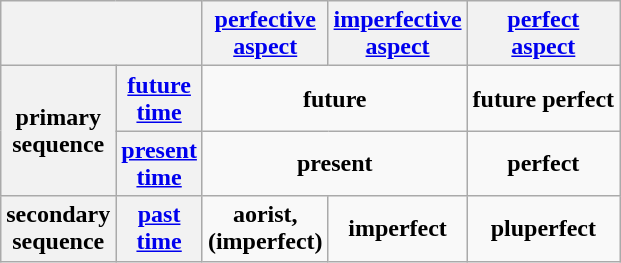<table class="wikitable" style="text-align: center;">
<tr>
<th colspan="2"></th>
<th><a href='#'>perfective<br>aspect</a></th>
<th><a href='#'>imperfective<br>aspect</a></th>
<th><a href='#'>perfect<br>aspect</a></th>
</tr>
<tr>
<th rowspan="2">primary<br>sequence</th>
<th><a href='#'>future<br>time</a></th>
<td colspan="2"><strong>future</strong></td>
<td><strong>future perfect</strong></td>
</tr>
<tr>
<th><a href='#'>present<br>time</a></th>
<td colspan="2"><strong>present</strong></td>
<td><strong>perfect</strong></td>
</tr>
<tr>
<th>secondary<br>sequence</th>
<th><a href='#'>past<br>time</a></th>
<td><strong>aorist,</strong><br><strong>(imperfect)</strong></td>
<td><strong>imperfect</strong></td>
<td><strong>pluperfect</strong></td>
</tr>
</table>
